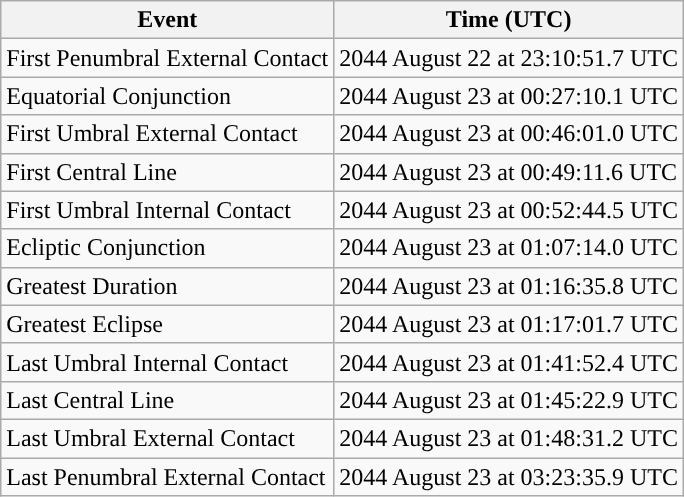<table class="wikitable">
<tr>
<th>Event</th>
<th>Time (UTC)</th>
</tr>
<tr>
<td>First Penumbral External Contact</td>
<td>2044 August 22 at 23:10:51.7 UTC</td>
</tr>
<tr>
<td>Equatorial Conjunction</td>
<td>2044 August 23 at 00:27:10.1 UTC</td>
</tr>
<tr>
<td>First Umbral External Contact</td>
<td>2044 August 23 at 00:46:01.0 UTC</td>
</tr>
<tr>
<td>First Central Line</td>
<td>2044 August 23 at 00:49:11.6 UTC</td>
</tr>
<tr>
<td>First Umbral Internal Contact</td>
<td>2044 August 23 at 00:52:44.5 UTC</td>
</tr>
<tr>
<td>Ecliptic Conjunction</td>
<td>2044 August 23 at 01:07:14.0 UTC</td>
</tr>
<tr>
<td>Greatest Duration</td>
<td>2044 August 23 at 01:16:35.8 UTC</td>
</tr>
<tr>
<td>Greatest Eclipse</td>
<td>2044 August 23 at 01:17:01.7 UTC</td>
</tr>
<tr>
<td>Last Umbral Internal Contact</td>
<td>2044 August 23 at 01:41:52.4 UTC</td>
</tr>
<tr>
<td>Last Central Line</td>
<td>2044 August 23 at 01:45:22.9 UTC</td>
</tr>
<tr>
<td>Last Umbral External Contact</td>
<td>2044 August 23 at 01:48:31.2 UTC</td>
</tr>
<tr>
<td>Last Penumbral External Contact</td>
<td>2044 August 23 at 03:23:35.9 UTC</td>
</tr>
</table>
